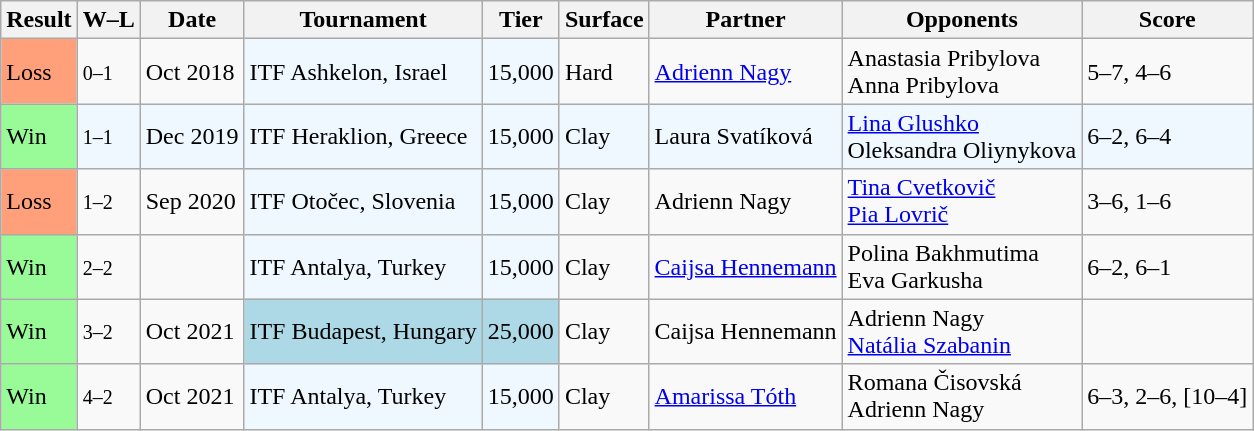<table class="sortable wikitable">
<tr>
<th>Result</th>
<th class="unsortable">W–L</th>
<th>Date</th>
<th>Tournament</th>
<th>Tier</th>
<th>Surface</th>
<th>Partner</th>
<th>Opponents</th>
<th class="unsortable">Score</th>
</tr>
<tr>
<td style="background:#ffa07a;">Loss</td>
<td><small>0–1</small></td>
<td>Oct 2018</td>
<td style="background:#f0f8ff;">ITF Ashkelon, Israel</td>
<td style="background:#f0f8ff;">15,000</td>
<td>Hard</td>
<td> <a href='#'>Adrienn Nagy</a></td>
<td> Anastasia Pribylova <br>  Anna Pribylova</td>
<td>5–7, 4–6</td>
</tr>
<tr style="background:#f0f8ff;">
<td style="background:#98fb98;">Win</td>
<td><small>1–1</small></td>
<td>Dec 2019</td>
<td style="background:#f0f8ff;">ITF Heraklion, Greece</td>
<td style="background:#f0f8ff;">15,000</td>
<td>Clay</td>
<td> Laura Svatíková</td>
<td> <a href='#'>Lina Glushko</a> <br>  Oleksandra Oliynykova</td>
<td>6–2, 6–4</td>
</tr>
<tr>
<td style="background:#ffa07a;">Loss</td>
<td><small>1–2</small></td>
<td>Sep 2020</td>
<td style="background:#f0f8ff;">ITF Otočec, Slovenia</td>
<td style="background:#f0f8ff;">15,000</td>
<td>Clay</td>
<td> Adrienn Nagy</td>
<td> <a href='#'>Tina Cvetkovič</a> <br>  <a href='#'>Pia Lovrič</a></td>
<td>3–6, 1–6</td>
</tr>
<tr>
<td bgcolor=#98fb98>Win</td>
<td><small>2–2</small></td>
<td></td>
<td style="background:#f0f8ff;">ITF Antalya, Turkey</td>
<td style="background:#f0f8ff;">15,000</td>
<td>Clay</td>
<td> <a href='#'>Caijsa Hennemann</a></td>
<td> Polina Bakhmutima <br>  Eva Garkusha</td>
<td>6–2, 6–1</td>
</tr>
<tr>
<td bgcolor=#98fb98>Win</td>
<td><small>3–2</small></td>
<td>Oct 2021</td>
<td style="background:lightblue;">ITF Budapest, Hungary</td>
<td style="background:lightblue;">25,000</td>
<td>Clay</td>
<td> Caijsa Hennemann</td>
<td> Adrienn Nagy <br>  <a href='#'>Natália Szabanin</a></td>
<td></td>
</tr>
<tr>
<td bgcolor=#98fb98>Win</td>
<td><small>4–2</small></td>
<td>Oct 2021</td>
<td style="background:#f0f8ff;">ITF Antalya, Turkey</td>
<td style="background:#f0f8ff;">15,000</td>
<td>Clay</td>
<td> <a href='#'>Amarissa Tóth</a></td>
<td> Romana Čisovská <br>  Adrienn Nagy</td>
<td>6–3, 2–6, [10–4]</td>
</tr>
</table>
